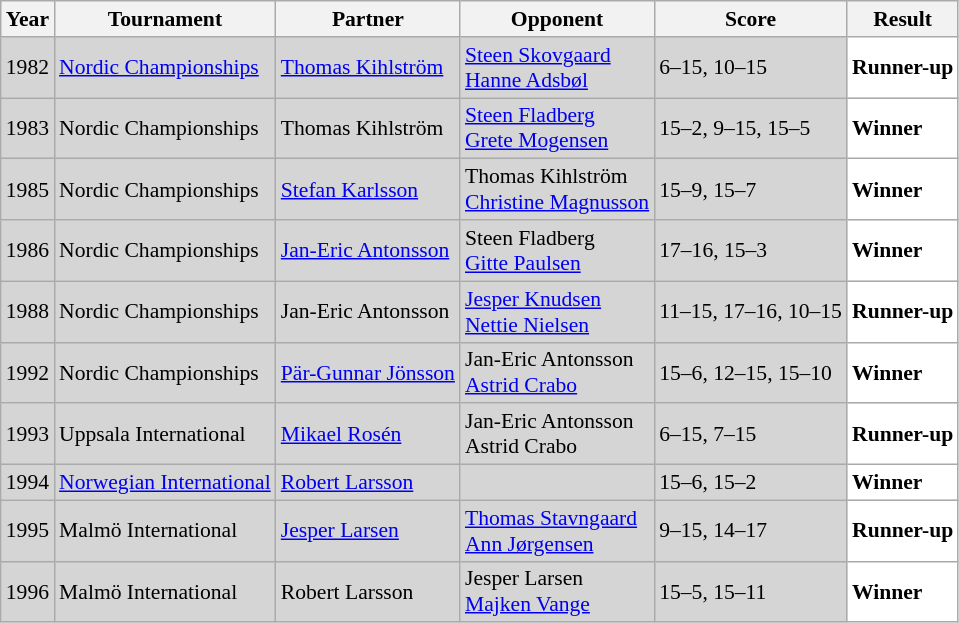<table class="sortable wikitable" style="font-size: 90%;">
<tr>
<th>Year</th>
<th>Tournament</th>
<th>Partner</th>
<th>Opponent</th>
<th>Score</th>
<th>Result</th>
</tr>
<tr style="background:#D5D5D5">
<td align="center">1982</td>
<td align="left"><a href='#'>Nordic Championships</a></td>
<td align="left"> <a href='#'>Thomas Kihlström</a></td>
<td align="left"> <a href='#'>Steen Skovgaard</a><br> <a href='#'>Hanne Adsbøl</a></td>
<td align="left">6–15, 10–15</td>
<td style="text-align:left; background:white"> <strong>Runner-up</strong></td>
</tr>
<tr style="background:#D5D5D5">
<td align="center">1983</td>
<td align="left">Nordic Championships</td>
<td align="left"> Thomas Kihlström</td>
<td align="left"> <a href='#'>Steen Fladberg</a><br> <a href='#'>Grete Mogensen</a></td>
<td align="left">15–2, 9–15, 15–5</td>
<td style="text-align:left; background:white"> <strong>Winner</strong></td>
</tr>
<tr style="background:#D5D5D5">
<td align="center">1985</td>
<td align="left">Nordic Championships</td>
<td align="left"> <a href='#'>Stefan Karlsson</a></td>
<td align="left"> Thomas Kihlström<br> <a href='#'>Christine Magnusson</a></td>
<td align="left">15–9, 15–7</td>
<td style="text-align:left; background:white"> <strong>Winner</strong></td>
</tr>
<tr style="background:#D5D5D5">
<td align="center">1986</td>
<td align="left">Nordic Championships</td>
<td align="left"> <a href='#'>Jan-Eric Antonsson</a></td>
<td align="left"> Steen Fladberg<br> <a href='#'>Gitte Paulsen</a></td>
<td align="left">17–16, 15–3</td>
<td style="text-align:left; background:white"> <strong>Winner</strong></td>
</tr>
<tr style="background:#D5D5D5">
<td align="center">1988</td>
<td align="left">Nordic Championships</td>
<td align="left"> Jan-Eric Antonsson</td>
<td align="left"> <a href='#'>Jesper Knudsen</a><br> <a href='#'>Nettie Nielsen</a></td>
<td align="left">11–15, 17–16, 10–15</td>
<td style="text-align:left; background:white"> <strong>Runner-up</strong></td>
</tr>
<tr style="background:#D5D5D5">
<td align="center">1992</td>
<td align="left">Nordic Championships</td>
<td align="left"> <a href='#'>Pär-Gunnar Jönsson</a></td>
<td align="left"> Jan-Eric Antonsson<br> <a href='#'>Astrid Crabo</a></td>
<td align="left">15–6, 12–15, 15–10</td>
<td style="text-align:left; background:white"> <strong>Winner</strong></td>
</tr>
<tr style="background:#D5D5D5">
<td align="center">1993</td>
<td align="left">Uppsala International</td>
<td align="left"> <a href='#'>Mikael Rosén</a></td>
<td align="left"> Jan-Eric Antonsson<br> Astrid Crabo</td>
<td align="left">6–15, 7–15</td>
<td style="text-align:left; background:white"> <strong>Runner-up</strong></td>
</tr>
<tr style="background:#D5D5D5">
<td align="center">1994</td>
<td align="left"><a href='#'>Norwegian International</a></td>
<td align="left"> <a href='#'>Robert Larsson</a></td>
<td align="left"> <br></td>
<td align="left">15–6, 15–2</td>
<td style="text-align:left; background:white"> <strong>Winner</strong></td>
</tr>
<tr style="background:#D5D5D5">
<td align="center">1995</td>
<td align="left">Malmö International</td>
<td align="left"> <a href='#'>Jesper Larsen</a></td>
<td align="left"> <a href='#'>Thomas Stavngaard</a><br> <a href='#'>Ann Jørgensen</a></td>
<td align="left">9–15, 14–17</td>
<td style="text-align:left; background:white"> <strong>Runner-up</strong></td>
</tr>
<tr style="background:#D5D5D5">
<td align="center">1996</td>
<td align="left">Malmö International</td>
<td align="left"> Robert Larsson</td>
<td align="left"> Jesper Larsen<br> <a href='#'>Majken Vange</a></td>
<td align="left">15–5, 15–11</td>
<td style="text-align:left; background:white"> <strong>Winner</strong></td>
</tr>
</table>
